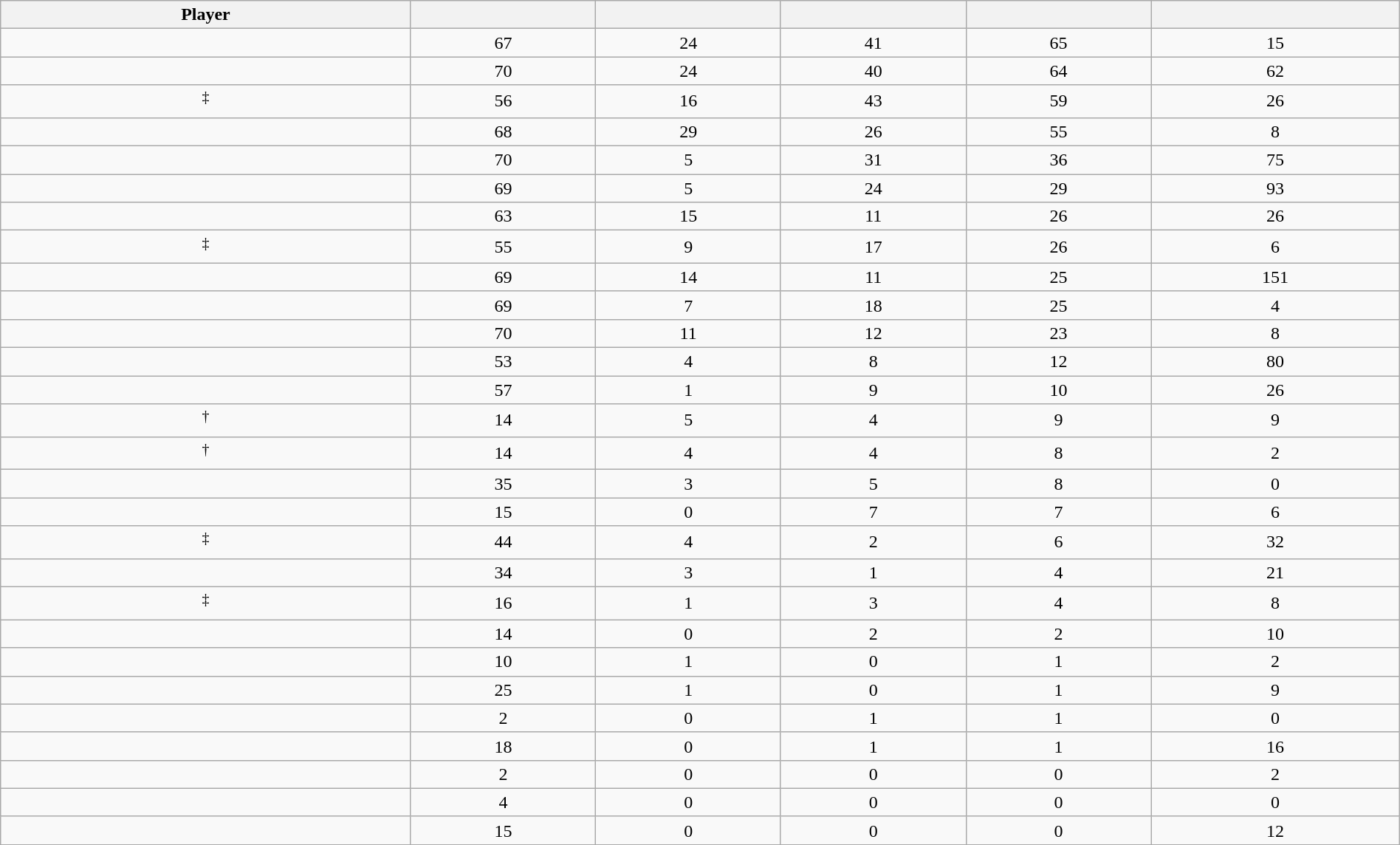<table class="wikitable sortable" style="width:100%;">
<tr align=center>
<th>Player</th>
<th></th>
<th></th>
<th></th>
<th></th>
<th></th>
</tr>
<tr align=center>
<td></td>
<td>67</td>
<td>24</td>
<td>41</td>
<td>65</td>
<td>15</td>
</tr>
<tr align=center>
<td></td>
<td>70</td>
<td>24</td>
<td>40</td>
<td>64</td>
<td>62</td>
</tr>
<tr align=center>
<td><sup>‡</sup></td>
<td>56</td>
<td>16</td>
<td>43</td>
<td>59</td>
<td>26</td>
</tr>
<tr align=center>
<td></td>
<td>68</td>
<td>29</td>
<td>26</td>
<td>55</td>
<td>8</td>
</tr>
<tr align=center>
<td></td>
<td>70</td>
<td>5</td>
<td>31</td>
<td>36</td>
<td>75</td>
</tr>
<tr align=center>
<td></td>
<td>69</td>
<td>5</td>
<td>24</td>
<td>29</td>
<td>93</td>
</tr>
<tr align=center>
<td></td>
<td>63</td>
<td>15</td>
<td>11</td>
<td>26</td>
<td>26</td>
</tr>
<tr align=center>
<td><sup>‡</sup></td>
<td>55</td>
<td>9</td>
<td>17</td>
<td>26</td>
<td>6</td>
</tr>
<tr align=center>
<td></td>
<td>69</td>
<td>14</td>
<td>11</td>
<td>25</td>
<td>151</td>
</tr>
<tr align=center>
<td></td>
<td>69</td>
<td>7</td>
<td>18</td>
<td>25</td>
<td>4</td>
</tr>
<tr align=center>
<td></td>
<td>70</td>
<td>11</td>
<td>12</td>
<td>23</td>
<td>8</td>
</tr>
<tr align=center>
<td></td>
<td>53</td>
<td>4</td>
<td>8</td>
<td>12</td>
<td>80</td>
</tr>
<tr align=center>
<td></td>
<td>57</td>
<td>1</td>
<td>9</td>
<td>10</td>
<td>26</td>
</tr>
<tr align=center>
<td><sup>†</sup></td>
<td>14</td>
<td>5</td>
<td>4</td>
<td>9</td>
<td>9</td>
</tr>
<tr align=center>
<td><sup>†</sup></td>
<td>14</td>
<td>4</td>
<td>4</td>
<td>8</td>
<td>2</td>
</tr>
<tr align=center>
<td></td>
<td>35</td>
<td>3</td>
<td>5</td>
<td>8</td>
<td>0</td>
</tr>
<tr align=center>
<td></td>
<td>15</td>
<td>0</td>
<td>7</td>
<td>7</td>
<td>6</td>
</tr>
<tr align=center>
<td><sup>‡</sup></td>
<td>44</td>
<td>4</td>
<td>2</td>
<td>6</td>
<td>32</td>
</tr>
<tr align=center>
<td></td>
<td>34</td>
<td>3</td>
<td>1</td>
<td>4</td>
<td>21</td>
</tr>
<tr align=center>
<td><sup>‡</sup></td>
<td>16</td>
<td>1</td>
<td>3</td>
<td>4</td>
<td>8</td>
</tr>
<tr align=center>
<td></td>
<td>14</td>
<td>0</td>
<td>2</td>
<td>2</td>
<td>10</td>
</tr>
<tr align=center>
<td></td>
<td>10</td>
<td>1</td>
<td>0</td>
<td>1</td>
<td>2</td>
</tr>
<tr align=center>
<td></td>
<td>25</td>
<td>1</td>
<td>0</td>
<td>1</td>
<td>9</td>
</tr>
<tr align=center>
<td></td>
<td>2</td>
<td>0</td>
<td>1</td>
<td>1</td>
<td>0</td>
</tr>
<tr align=center>
<td></td>
<td>18</td>
<td>0</td>
<td>1</td>
<td>1</td>
<td>16</td>
</tr>
<tr align=center>
<td></td>
<td>2</td>
<td>0</td>
<td>0</td>
<td>0</td>
<td>2</td>
</tr>
<tr align=center>
<td></td>
<td>4</td>
<td>0</td>
<td>0</td>
<td>0</td>
<td>0</td>
</tr>
<tr align=center>
<td></td>
<td>15</td>
<td>0</td>
<td>0</td>
<td>0</td>
<td>12</td>
</tr>
<tr>
</tr>
</table>
